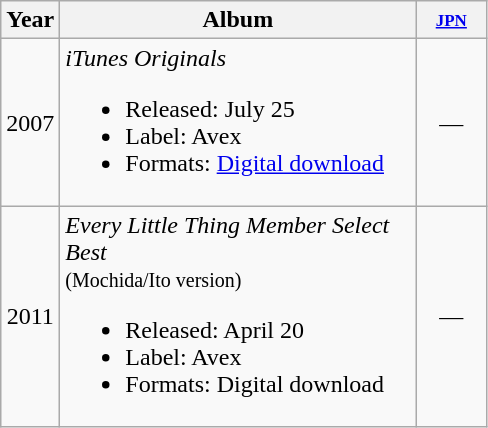<table class="wikitable" style="text-align:center;">
<tr>
<th>Year</th>
<th style="width:230px;">Album</th>
<th style="width:3em;font-size:85%;"><small><a href='#'>JPN</a><br></small></th>
</tr>
<tr>
<td>2007</td>
<td align="left"><em>iTunes Originals</em><br><ul><li>Released: July 25</li><li>Label: Avex</li><li>Formats: <a href='#'>Digital download</a></li></ul></td>
<td>—</td>
</tr>
<tr>
<td>2011</td>
<td align="left"><em>Every Little Thing Member Select Best</em><br><small>(Mochida/Ito version)</small><br><ul><li>Released: April 20</li><li>Label: Avex</li><li>Formats: Digital download</li></ul></td>
<td>—</td>
</tr>
</table>
